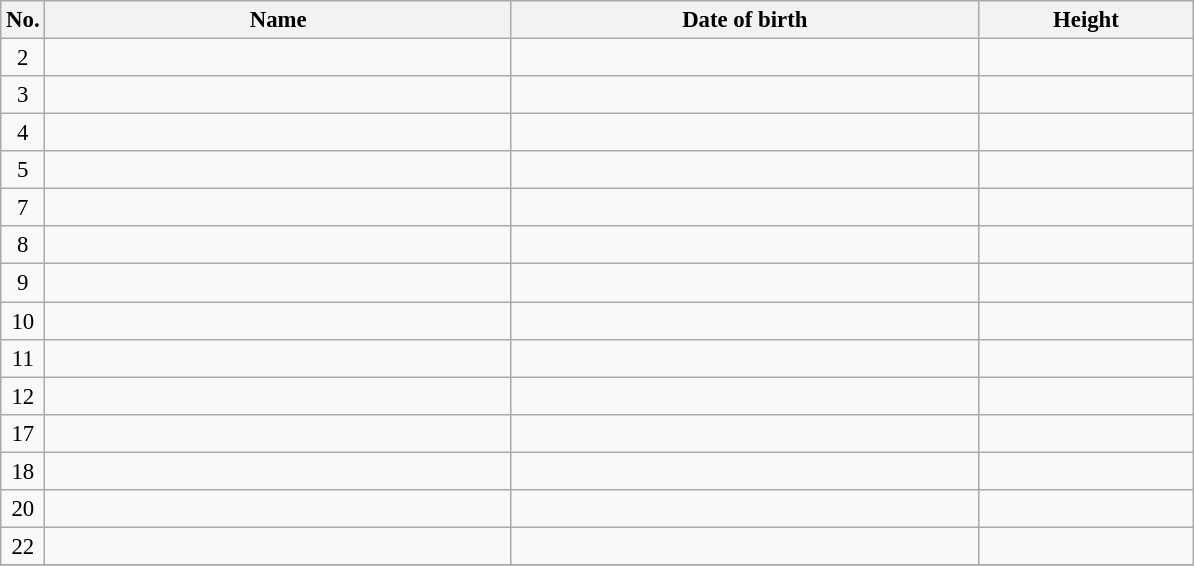<table class="wikitable sortable" style="font-size:95%; text-align:center;">
<tr>
<th>No.</th>
<th style="width:20em">Name</th>
<th style="width:20em">Date of birth</th>
<th style="width:9em">Height</th>
</tr>
<tr>
<td>2</td>
<td align=left> </td>
<td align=right></td>
<td></td>
</tr>
<tr>
<td>3</td>
<td align=left> </td>
<td align=right></td>
<td></td>
</tr>
<tr>
<td>4</td>
<td align=left> </td>
<td align=right></td>
<td></td>
</tr>
<tr>
<td>5</td>
<td align=left> </td>
<td align=right></td>
<td></td>
</tr>
<tr>
<td>7</td>
<td align=left> </td>
<td align=right></td>
<td></td>
</tr>
<tr>
<td>8</td>
<td align=left> </td>
<td align=right></td>
<td></td>
</tr>
<tr>
<td>9</td>
<td align=left> </td>
<td align=right></td>
<td></td>
</tr>
<tr>
<td>10</td>
<td align=left> </td>
<td align=right></td>
<td></td>
</tr>
<tr>
<td>11</td>
<td align=left> </td>
<td align=right></td>
<td></td>
</tr>
<tr>
<td>12</td>
<td align=left> </td>
<td align=right></td>
<td></td>
</tr>
<tr>
<td>17</td>
<td align=left> </td>
<td align=right></td>
<td></td>
</tr>
<tr>
<td>18</td>
<td align=left> </td>
<td align=right></td>
<td></td>
</tr>
<tr>
<td>20</td>
<td align=left> </td>
<td align=right></td>
<td></td>
</tr>
<tr>
<td>22</td>
<td align=left> </td>
<td align=right></td>
<td></td>
</tr>
<tr>
</tr>
</table>
